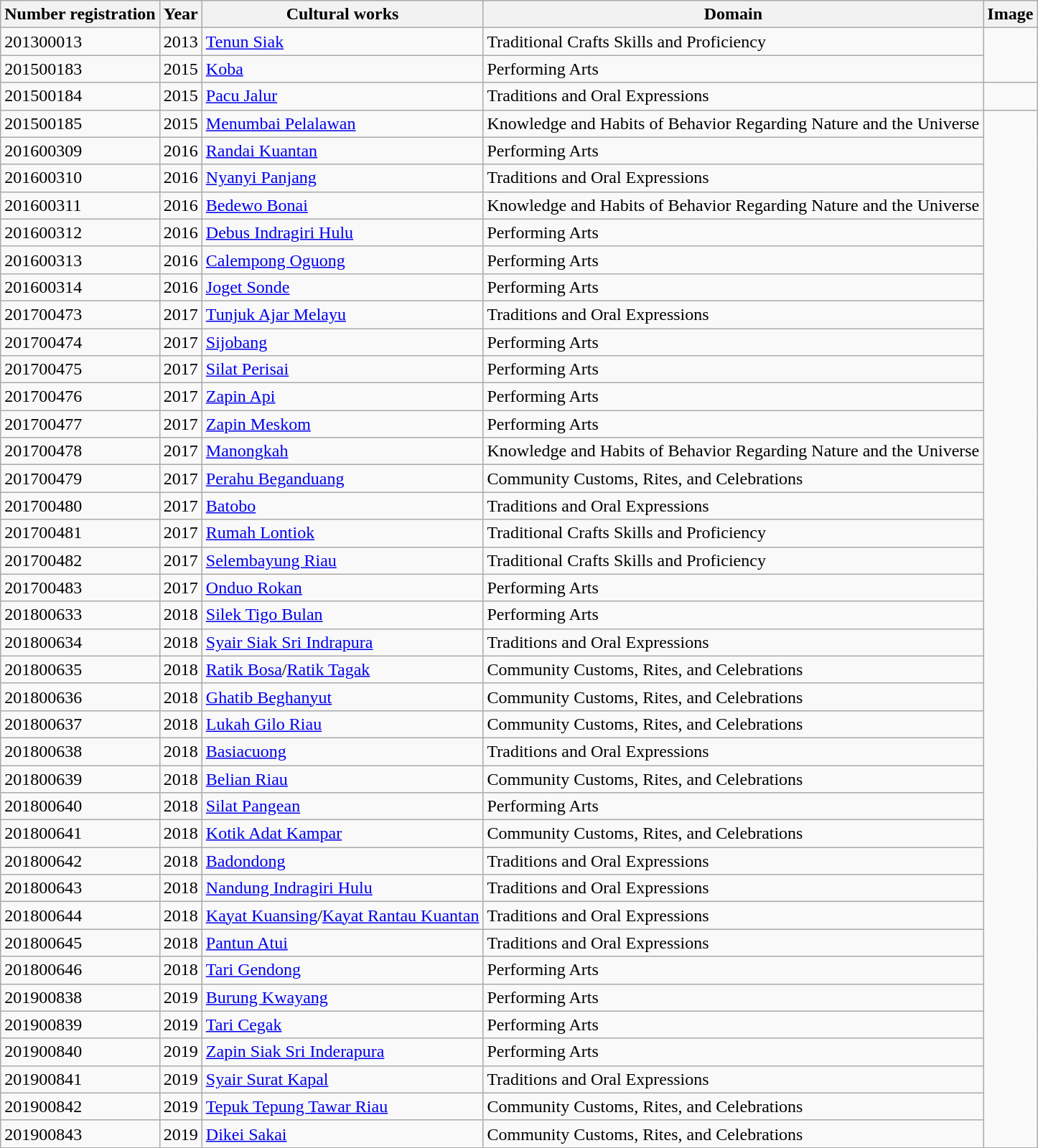<table class = "wikitable sortable">
<tr>
<th>Number registration</th>
<th>Year</th>
<th>Cultural works</th>
<th>Domain</th>
<th>Image</th>
</tr>
<tr>
<td>201300013</td>
<td>2013</td>
<td><a href='#'>Tenun Siak</a></td>
<td>Traditional Crafts Skills and Proficiency</td>
</tr>
<tr>
<td>201500183</td>
<td>2015</td>
<td><a href='#'>Koba</a></td>
<td>Performing Arts</td>
</tr>
<tr>
<td>201500184</td>
<td>2015</td>
<td><a href='#'>Pacu Jalur</a></td>
<td>Traditions and Oral Expressions</td>
<td></td>
</tr>
<tr>
<td>201500185</td>
<td>2015</td>
<td><a href='#'>Menumbai Pelalawan</a></td>
<td>Knowledge and Habits of Behavior Regarding Nature and the Universe</td>
</tr>
<tr>
<td>201600309</td>
<td>2016</td>
<td><a href='#'>Randai Kuantan</a></td>
<td>Performing Arts</td>
</tr>
<tr>
<td>201600310</td>
<td>2016</td>
<td><a href='#'>Nyanyi Panjang</a></td>
<td>Traditions and Oral Expressions</td>
</tr>
<tr>
<td>201600311</td>
<td>2016</td>
<td><a href='#'>Bedewo Bonai</a></td>
<td>Knowledge and Habits of Behavior Regarding Nature and the Universe</td>
</tr>
<tr>
<td>201600312</td>
<td>2016</td>
<td><a href='#'>Debus Indragiri Hulu</a></td>
<td>Performing Arts</td>
</tr>
<tr>
<td>201600313</td>
<td>2016</td>
<td><a href='#'>Calempong Oguong</a></td>
<td>Performing Arts</td>
</tr>
<tr>
<td>201600314</td>
<td>2016</td>
<td><a href='#'>Joget Sonde</a></td>
<td>Performing Arts</td>
</tr>
<tr>
<td>201700473</td>
<td>2017</td>
<td><a href='#'>Tunjuk Ajar Melayu</a></td>
<td>Traditions and Oral Expressions</td>
</tr>
<tr>
<td>201700474</td>
<td>2017</td>
<td><a href='#'>Sijobang</a></td>
<td>Performing Arts</td>
</tr>
<tr>
<td>201700475</td>
<td>2017</td>
<td><a href='#'>Silat Perisai</a></td>
<td>Performing Arts</td>
</tr>
<tr>
<td>201700476</td>
<td>2017</td>
<td><a href='#'>Zapin Api</a></td>
<td>Performing Arts</td>
</tr>
<tr>
<td>201700477</td>
<td>2017</td>
<td><a href='#'>Zapin Meskom</a></td>
<td>Performing Arts</td>
</tr>
<tr>
<td>201700478</td>
<td>2017</td>
<td><a href='#'>Manongkah</a></td>
<td>Knowledge and Habits of Behavior Regarding Nature and the Universe</td>
</tr>
<tr>
<td>201700479</td>
<td>2017</td>
<td><a href='#'>Perahu Beganduang</a></td>
<td>Community Customs, Rites, and Celebrations</td>
</tr>
<tr>
<td>201700480</td>
<td>2017</td>
<td><a href='#'>Batobo</a></td>
<td>Traditions and Oral Expressions</td>
</tr>
<tr>
<td>201700481</td>
<td>2017</td>
<td><a href='#'>Rumah Lontiok</a></td>
<td>Traditional Crafts Skills and Proficiency</td>
</tr>
<tr>
<td>201700482</td>
<td>2017</td>
<td><a href='#'>Selembayung Riau</a></td>
<td>Traditional Crafts Skills and Proficiency</td>
</tr>
<tr>
<td>201700483</td>
<td>2017</td>
<td><a href='#'>Onduo Rokan</a></td>
<td>Performing Arts</td>
</tr>
<tr>
<td>201800633</td>
<td>2018</td>
<td><a href='#'>Silek Tigo Bulan</a></td>
<td>Performing Arts</td>
</tr>
<tr>
<td>201800634</td>
<td>2018</td>
<td><a href='#'>Syair Siak Sri Indrapura</a></td>
<td>Traditions and Oral Expressions</td>
</tr>
<tr>
<td>201800635</td>
<td>2018</td>
<td><a href='#'>Ratik Bosa</a>/<a href='#'>Ratik Tagak</a></td>
<td>Community Customs, Rites, and Celebrations</td>
</tr>
<tr>
<td>201800636</td>
<td>2018</td>
<td><a href='#'>Ghatib Beghanyut</a></td>
<td>Community Customs, Rites, and Celebrations</td>
</tr>
<tr>
<td>201800637</td>
<td>2018</td>
<td><a href='#'>Lukah Gilo Riau</a></td>
<td>Community Customs, Rites, and Celebrations</td>
</tr>
<tr>
<td>201800638</td>
<td>2018</td>
<td><a href='#'>Basiacuong</a></td>
<td>Traditions and Oral Expressions</td>
</tr>
<tr>
<td>201800639</td>
<td>2018</td>
<td><a href='#'>Belian Riau</a></td>
<td>Community Customs, Rites, and Celebrations</td>
</tr>
<tr>
<td>201800640</td>
<td>2018</td>
<td><a href='#'>Silat Pangean</a></td>
<td>Performing Arts</td>
</tr>
<tr>
<td>201800641</td>
<td>2018</td>
<td><a href='#'>Kotik Adat Kampar</a></td>
<td>Community Customs, Rites, and Celebrations</td>
</tr>
<tr>
<td>201800642</td>
<td>2018</td>
<td><a href='#'>Badondong</a></td>
<td>Traditions and Oral Expressions</td>
</tr>
<tr>
<td>201800643</td>
<td>2018</td>
<td><a href='#'>Nandung Indragiri Hulu</a></td>
<td>Traditions and Oral Expressions</td>
</tr>
<tr>
<td>201800644</td>
<td>2018</td>
<td><a href='#'>Kayat Kuansing</a>/<a href='#'>Kayat Rantau Kuantan</a></td>
<td>Traditions and Oral Expressions</td>
</tr>
<tr>
<td>201800645</td>
<td>2018</td>
<td><a href='#'>Pantun Atui</a></td>
<td>Traditions and Oral Expressions</td>
</tr>
<tr>
<td>201800646</td>
<td>2018</td>
<td><a href='#'>Tari Gendong</a></td>
<td>Performing Arts</td>
</tr>
<tr>
<td>201900838</td>
<td>2019</td>
<td><a href='#'>Burung Kwayang</a></td>
<td>Performing Arts</td>
</tr>
<tr>
<td>201900839</td>
<td>2019</td>
<td><a href='#'>Tari Cegak</a></td>
<td>Performing Arts</td>
</tr>
<tr>
<td>201900840</td>
<td>2019</td>
<td><a href='#'>Zapin Siak Sri Inderapura</a></td>
<td>Performing Arts</td>
</tr>
<tr>
<td>201900841</td>
<td>2019</td>
<td><a href='#'>Syair Surat Kapal</a></td>
<td>Traditions and Oral Expressions</td>
</tr>
<tr>
<td>201900842</td>
<td>2019</td>
<td><a href='#'>Tepuk Tepung Tawar Riau</a></td>
<td>Community Customs, Rites, and Celebrations</td>
</tr>
<tr>
<td>201900843</td>
<td>2019</td>
<td><a href='#'>Dikei Sakai</a></td>
<td>Community Customs, Rites, and Celebrations</td>
</tr>
</table>
